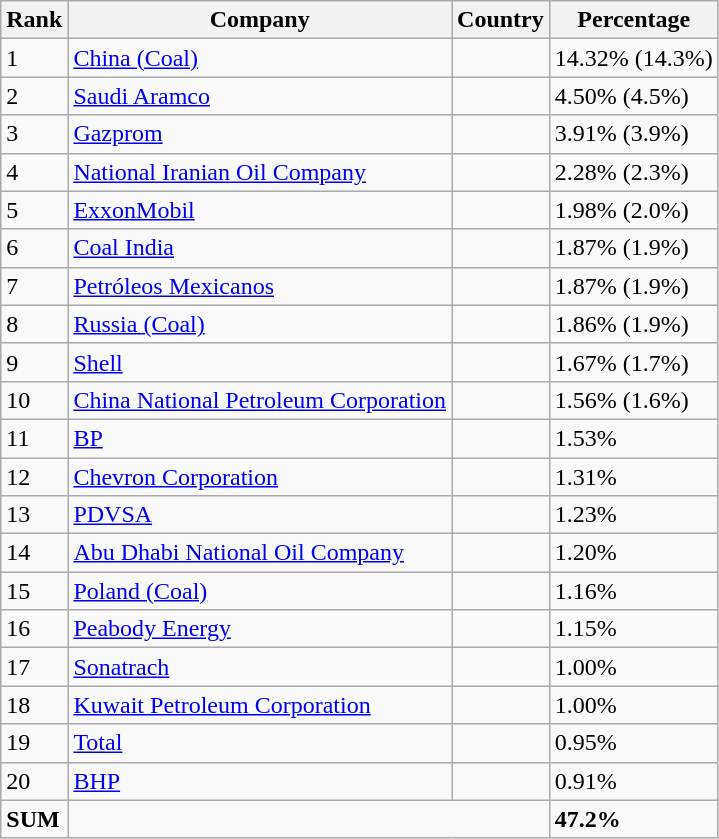<table class="wikitable sortable">
<tr>
<th>Rank</th>
<th>Company</th>
<th>Country</th>
<th>Percentage</th>
</tr>
<tr>
<td>1</td>
<td><a href='#'>China (Coal)</a></td>
<td></td>
<td>14.32% (14.3%)</td>
</tr>
<tr>
<td>2</td>
<td><a href='#'>Saudi Aramco</a></td>
<td></td>
<td>4.50% (4.5%)</td>
</tr>
<tr>
<td>3</td>
<td><a href='#'>Gazprom</a></td>
<td></td>
<td>3.91% (3.9%)</td>
</tr>
<tr>
<td>4</td>
<td><a href='#'>National Iranian Oil Company</a></td>
<td></td>
<td>2.28% (2.3%)</td>
</tr>
<tr>
<td>5</td>
<td><a href='#'>ExxonMobil</a></td>
<td></td>
<td>1.98% (2.0%)</td>
</tr>
<tr>
<td>6</td>
<td><a href='#'>Coal India</a></td>
<td></td>
<td>1.87% (1.9%)</td>
</tr>
<tr>
<td>7</td>
<td><a href='#'>Petróleos Mexicanos</a></td>
<td></td>
<td>1.87% (1.9%)</td>
</tr>
<tr>
<td>8</td>
<td><a href='#'>Russia (Coal)</a></td>
<td></td>
<td>1.86% (1.9%)</td>
</tr>
<tr>
<td>9</td>
<td><a href='#'>Shell</a></td>
<td></td>
<td>1.67% (1.7%)</td>
</tr>
<tr>
<td>10</td>
<td><a href='#'>China National Petroleum Corporation</a></td>
<td></td>
<td>1.56% (1.6%)</td>
</tr>
<tr>
<td>11</td>
<td><a href='#'>BP</a></td>
<td></td>
<td>1.53%</td>
</tr>
<tr>
<td>12</td>
<td><a href='#'>Chevron Corporation</a></td>
<td></td>
<td>1.31%</td>
</tr>
<tr>
<td>13</td>
<td><a href='#'>PDVSA</a></td>
<td></td>
<td>1.23%</td>
</tr>
<tr>
<td>14</td>
<td><a href='#'>Abu Dhabi National Oil Company</a></td>
<td></td>
<td>1.20%</td>
</tr>
<tr>
<td>15</td>
<td><a href='#'>Poland (Coal)</a></td>
<td></td>
<td>1.16%</td>
</tr>
<tr>
<td>16</td>
<td><a href='#'>Peabody Energy</a></td>
<td></td>
<td>1.15%</td>
</tr>
<tr>
<td>17</td>
<td><a href='#'>Sonatrach</a></td>
<td></td>
<td>1.00%</td>
</tr>
<tr>
<td>18</td>
<td><a href='#'>Kuwait Petroleum Corporation</a></td>
<td></td>
<td>1.00%</td>
</tr>
<tr>
<td>19</td>
<td><a href='#'>Total</a></td>
<td></td>
<td>0.95%</td>
</tr>
<tr>
<td>20</td>
<td><a href='#'>BHP</a></td>
<td></td>
<td>0.91%</td>
</tr>
<tr>
<td><strong>SUM</strong></td>
<td colspan="2"></td>
<td><strong>47.2%</strong></td>
</tr>
</table>
